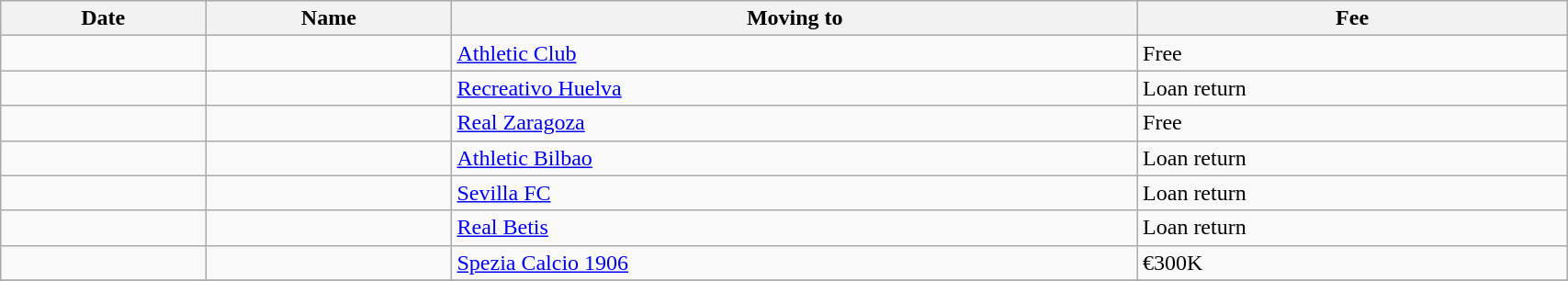<table class="wikitable sortable" width=90%>
<tr>
<th>Date</th>
<th>Name</th>
<th>Moving to</th>
<th>Fee</th>
</tr>
<tr>
<td></td>
<td> </td>
<td> <a href='#'>Athletic Club</a></td>
<td>Free</td>
</tr>
<tr>
<td></td>
<td> </td>
<td> <a href='#'>Recreativo Huelva</a></td>
<td>Loan return</td>
</tr>
<tr>
<td></td>
<td> </td>
<td> <a href='#'>Real Zaragoza</a></td>
<td>Free</td>
</tr>
<tr>
<td></td>
<td> </td>
<td> <a href='#'>Athletic Bilbao</a></td>
<td>Loan return</td>
</tr>
<tr>
<td></td>
<td> </td>
<td> <a href='#'>Sevilla FC</a></td>
<td>Loan return</td>
</tr>
<tr>
<td></td>
<td> </td>
<td> <a href='#'>Real Betis</a></td>
<td>Loan return</td>
</tr>
<tr>
<td></td>
<td> </td>
<td> <a href='#'>Spezia Calcio 1906</a></td>
<td>€300K</td>
</tr>
<tr>
</tr>
</table>
